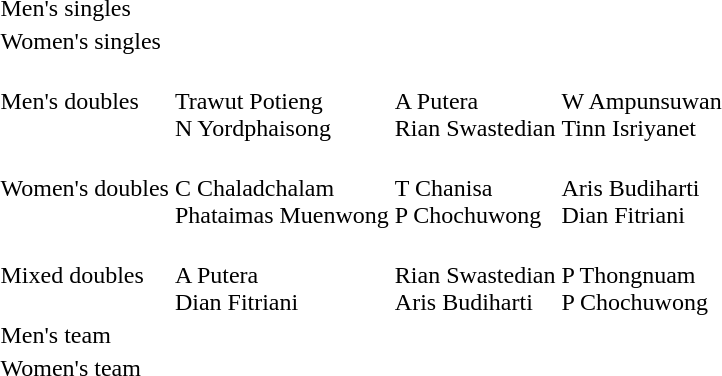<table>
<tr>
<td>Men's singles</td>
<td></td>
<td></td>
<td></td>
</tr>
<tr>
<td>Women's singles</td>
<td></td>
<td></td>
<td></td>
</tr>
<tr>
<td>Men's doubles</td>
<td><br>Trawut Potieng<br>N Yordphaisong</td>
<td><br>A Putera<br>Rian Swastedian</td>
<td><br>W Ampunsuwan<br>Tinn Isriyanet</td>
</tr>
<tr>
<td>Women's doubles</td>
<td><br>C Chaladchalam<br>Phataimas Muenwong</td>
<td><br>T Chanisa<br>P Chochuwong</td>
<td><br>Aris Budiharti<br>Dian Fitriani</td>
</tr>
<tr>
<td>Mixed doubles</td>
<td><br>A Putera<br>Dian Fitriani</td>
<td><br>Rian Swastedian<br>Aris Budiharti</td>
<td><br>P Thongnuam<br>P Chochuwong</td>
</tr>
<tr>
<td>Men's team</td>
<td></td>
<td></td>
<td></td>
</tr>
<tr>
<td>Women's team</td>
<td></td>
<td></td>
<td></td>
</tr>
</table>
